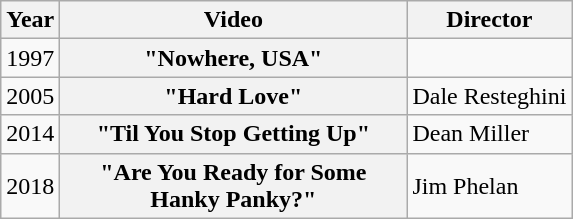<table class="wikitable plainrowheaders">
<tr>
<th>Year</th>
<th style="width:14em;">Video</th>
<th>Director</th>
</tr>
<tr>
<td>1997</td>
<th scope="row">"Nowhere, USA"</th>
<td></td>
</tr>
<tr>
<td>2005</td>
<th scope="row">"Hard Love"</th>
<td>Dale Resteghini</td>
</tr>
<tr>
<td>2014</td>
<th scope="row">"Til You Stop Getting Up"</th>
<td>Dean Miller</td>
</tr>
<tr>
<td>2018</td>
<th scope="row">"Are You Ready for Some Hanky Panky?"</th>
<td>Jim Phelan</td>
</tr>
</table>
